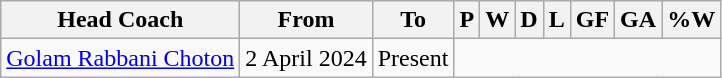<table class="wikitable sortable" style="text-align:center">
<tr>
<th>Head Coach</th>
<th Class="unsortable">From</th>
<th Class="unsortable">To</th>
<th abbr="3">P</th>
<th abbr="1">W</th>
<th abbr="1">D</th>
<th abbr="1">L</th>
<th abbr="4">GF</th>
<th abbr="6">GA</th>
<th abbr="50">%W</th>
</tr>
<tr>
<td align=left> <a href='#'>Golam Rabbani Choton</a></td>
<td align=left>2 April 2024</td>
<td align=left>Present<br></td>
</tr>
</table>
